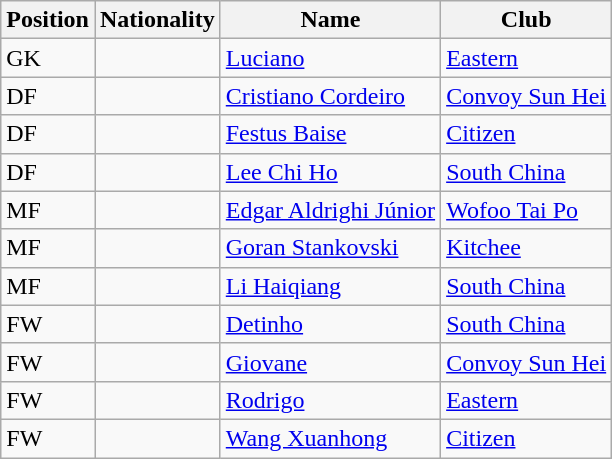<table class="wikitable">
<tr>
<th>Position</th>
<th>Nationality</th>
<th>Name</th>
<th>Club</th>
</tr>
<tr>
<td>GK</td>
<td></td>
<td><a href='#'>Luciano</a></td>
<td><a href='#'>Eastern</a></td>
</tr>
<tr>
<td>DF</td>
<td></td>
<td><a href='#'>Cristiano Cordeiro</a></td>
<td><a href='#'>Convoy Sun Hei</a></td>
</tr>
<tr>
<td>DF</td>
<td></td>
<td><a href='#'>Festus Baise</a></td>
<td><a href='#'>Citizen</a></td>
</tr>
<tr>
<td>DF</td>
<td></td>
<td><a href='#'>Lee Chi Ho</a></td>
<td><a href='#'>South China</a></td>
</tr>
<tr>
<td>MF</td>
<td></td>
<td><a href='#'>Edgar Aldrighi Júnior</a></td>
<td><a href='#'>Wofoo Tai Po</a></td>
</tr>
<tr>
<td>MF</td>
<td></td>
<td><a href='#'>Goran Stankovski</a></td>
<td><a href='#'>Kitchee</a></td>
</tr>
<tr>
<td>MF</td>
<td></td>
<td><a href='#'>Li Haiqiang</a></td>
<td><a href='#'>South China</a></td>
</tr>
<tr>
<td>FW</td>
<td></td>
<td><a href='#'>Detinho</a></td>
<td><a href='#'>South China</a></td>
</tr>
<tr>
<td>FW</td>
<td></td>
<td><a href='#'>Giovane</a></td>
<td><a href='#'>Convoy Sun Hei</a></td>
</tr>
<tr>
<td>FW</td>
<td></td>
<td><a href='#'>Rodrigo</a></td>
<td><a href='#'>Eastern</a></td>
</tr>
<tr>
<td>FW</td>
<td></td>
<td><a href='#'>Wang Xuanhong</a></td>
<td><a href='#'>Citizen</a></td>
</tr>
</table>
